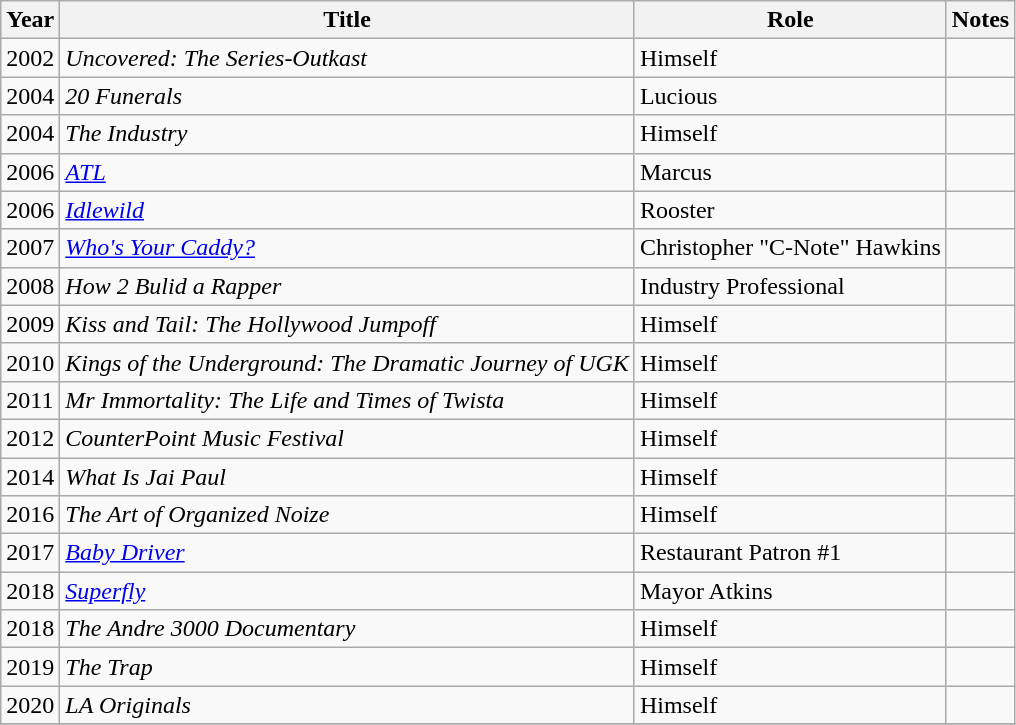<table class="wikitable sortable">
<tr>
<th>Year</th>
<th>Title</th>
<th>Role</th>
<th class="unsortable">Notes</th>
</tr>
<tr>
<td>2002</td>
<td><em>Uncovered: The Series-Outkast</em></td>
<td>Himself</td>
<td></td>
</tr>
<tr>
<td>2004</td>
<td><em>20 Funerals</em></td>
<td>Lucious</td>
</tr>
<tr>
<td>2004</td>
<td><em>The Industry</em></td>
<td>Himself</td>
<td></td>
</tr>
<tr>
<td>2006</td>
<td><em><a href='#'>ATL</a></em></td>
<td>Marcus</td>
<td></td>
</tr>
<tr>
<td>2006</td>
<td><em><a href='#'>Idlewild</a></em></td>
<td>Rooster</td>
<td></td>
</tr>
<tr>
<td>2007</td>
<td><em><a href='#'>Who's Your Caddy?</a></em></td>
<td>Christopher "C-Note" Hawkins</td>
<td></td>
</tr>
<tr>
<td>2008</td>
<td><em>How 2 Bulid a Rapper</em></td>
<td>Industry Professional</td>
<td></td>
</tr>
<tr>
<td>2009</td>
<td><em>Kiss and Tail: The Hollywood Jumpoff</em></td>
<td>Himself</td>
<td></td>
</tr>
<tr>
<td>2010</td>
<td><em>Kings of the Underground: The Dramatic Journey of UGK</em></td>
<td>Himself</td>
<td></td>
</tr>
<tr>
<td>2011</td>
<td><em>Mr Immortality: The Life and Times of Twista</em></td>
<td>Himself</td>
<td></td>
</tr>
<tr>
<td>2012</td>
<td><em>CounterPoint Music Festival</em></td>
<td>Himself</td>
<td></td>
</tr>
<tr>
<td>2014</td>
<td><em>What Is Jai Paul</em></td>
<td>Himself</td>
<td></td>
</tr>
<tr>
<td>2016</td>
<td><em>The Art of Organized Noize</em></td>
<td>Himself</td>
<td></td>
</tr>
<tr>
<td>2017</td>
<td><em><a href='#'>Baby Driver</a></em></td>
<td>Restaurant Patron #1</td>
<td></td>
</tr>
<tr>
<td>2018</td>
<td><em><a href='#'>Superfly</a></em></td>
<td>Mayor Atkins</td>
</tr>
<tr>
<td>2018</td>
<td><em>The Andre 3000 Documentary</em></td>
<td>Himself</td>
<td></td>
</tr>
<tr>
<td>2019</td>
<td><em>The Trap</em></td>
<td>Himself</td>
<td></td>
</tr>
<tr>
<td>2020</td>
<td><em>LA Originals</em></td>
<td>Himself</td>
<td></td>
</tr>
<tr>
</tr>
</table>
